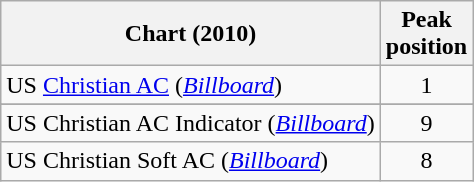<table class="wikitable sortable plainrowheaders" style="text-align:center">
<tr>
<th scope="col">Chart (2010)</th>
<th scope="col">Peak<br> position</th>
</tr>
<tr>
<td align="left">US <a href='#'>Christian AC</a> (<em><a href='#'>Billboard</a></em>)</td>
<td>1</td>
</tr>
<tr>
</tr>
<tr>
</tr>
<tr>
<td align="left">US Christian AC Indicator (<em><a href='#'>Billboard</a></em>)</td>
<td align="center">9</td>
</tr>
<tr>
<td align="left">US Christian Soft AC (<em><a href='#'>Billboard</a></em>)</td>
<td align="center">8</td>
</tr>
</table>
